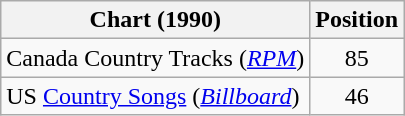<table class="wikitable sortable">
<tr>
<th scope="col">Chart (1990)</th>
<th scope="col">Position</th>
</tr>
<tr>
<td>Canada Country Tracks (<em><a href='#'>RPM</a></em>)</td>
<td align="center">85</td>
</tr>
<tr>
<td>US <a href='#'>Country Songs</a> (<em><a href='#'>Billboard</a></em>)</td>
<td align="center">46</td>
</tr>
</table>
